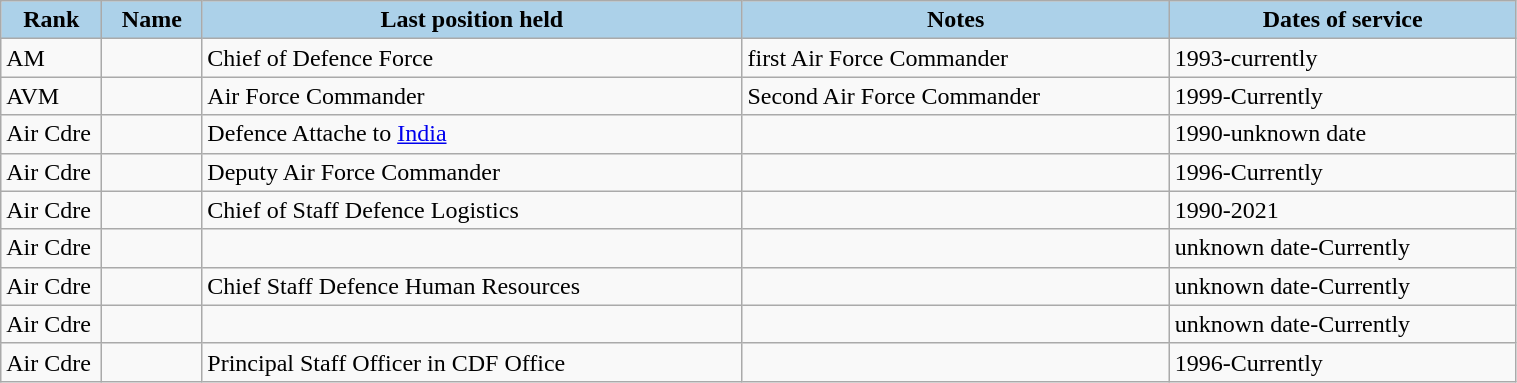<table class="wikitable sortable" style="width:80%;">
<tr>
<th scope="col"; width="60px" style="background-color: #ACD1E9;">Rank</th>
<th scope="col"; style="background-color: #ACD1E9;">Name</th>
<th scope="col"; style="background-color: #ACD1E9;">Last position held</th>
<th scope="col"; style="background-color: #ACD1E9;">Notes</th>
<th scope="col"; style="background-color: #ACD1E9;">Dates of service</th>
</tr>
<tr>
<td>AM</td>
<td></td>
<td>Chief of Defence Force</td>
<td>first Air Force Commander</td>
<td>1993-currently</td>
</tr>
<tr>
<td>AVM</td>
<td></td>
<td>Air Force Commander</td>
<td>Second Air Force Commander</td>
<td>1999-Currently</td>
</tr>
<tr>
<td>Air Cdre</td>
<td></td>
<td>Defence Attache to <a href='#'>India</a></td>
<td></td>
<td>1990-unknown date</td>
</tr>
<tr>
<td>Air Cdre</td>
<td></td>
<td>Deputy Air Force Commander</td>
<td></td>
<td>1996-Currently</td>
</tr>
<tr>
<td>Air Cdre</td>
<td></td>
<td>Chief of Staff Defence Logistics</td>
<td></td>
<td>1990-2021</td>
</tr>
<tr>
<td>Air Cdre</td>
<td></td>
<td></td>
<td></td>
<td>unknown date-Currently</td>
</tr>
<tr>
<td>Air Cdre</td>
<td></td>
<td>Chief Staff Defence Human Resources</td>
<td></td>
<td>unknown date-Currently</td>
</tr>
<tr>
<td>Air Cdre</td>
<td></td>
<td></td>
<td></td>
<td>unknown date-Currently</td>
</tr>
<tr>
<td>Air Cdre</td>
<td></td>
<td>Principal Staff Officer in CDF Office</td>
<td></td>
<td>1996-Currently</td>
</tr>
</table>
